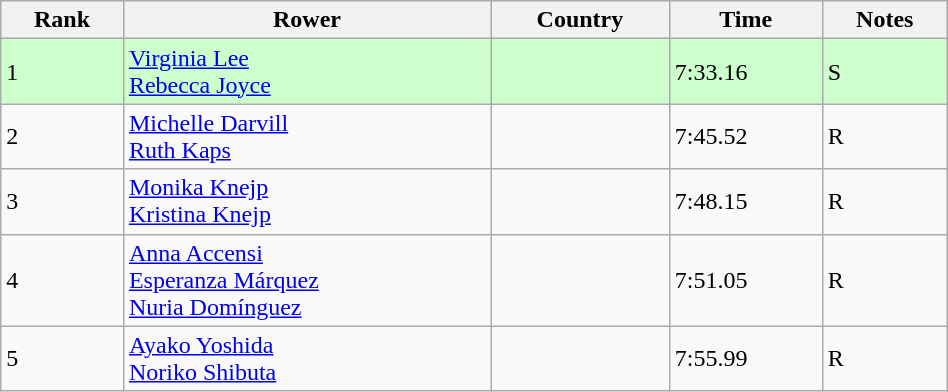<table class="wikitable sortable" width=50%>
<tr>
<th>Rank</th>
<th>Rower</th>
<th>Country</th>
<th>Time</th>
<th>Notes</th>
</tr>
<tr bgcolor=ccffcc>
<td>1</td>
<td><a href='#'>Virginia Lee</a><br><a href='#'>Rebecca Joyce</a></td>
<td></td>
<td>7:33.16</td>
<td>S</td>
</tr>
<tr>
<td>2</td>
<td><a href='#'>Michelle Darvill</a><br><a href='#'>Ruth Kaps</a></td>
<td></td>
<td>7:45.52</td>
<td>R</td>
</tr>
<tr>
<td>3</td>
<td><a href='#'>Monika Knejp</a><br><a href='#'>Kristina Knejp</a></td>
<td></td>
<td>7:48.15</td>
<td>R</td>
</tr>
<tr>
<td>4</td>
<td><a href='#'>Anna Accensi</a><br><a href='#'>Esperanza Márquez</a><br><a href='#'>Nuria Domínguez</a></td>
<td></td>
<td>7:51.05</td>
<td>R</td>
</tr>
<tr>
<td>5</td>
<td><a href='#'>Ayako Yoshida</a><br><a href='#'>Noriko Shibuta</a></td>
<td></td>
<td>7:55.99</td>
<td>R</td>
</tr>
</table>
